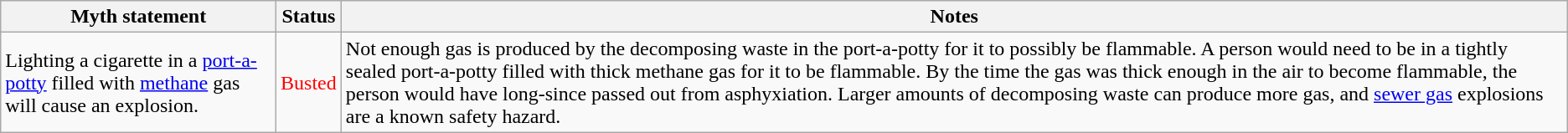<table class="wikitable plainrowheaders">
<tr>
<th>Myth statement</th>
<th>Status</th>
<th>Notes</th>
</tr>
<tr>
<td>Lighting a cigarette in a <a href='#'>port-a-potty</a> filled with <a href='#'>methane</a> gas will cause an explosion.</td>
<td style="color:red">Busted</td>
<td>Not enough gas is produced by the decomposing waste in the port-a-potty for it to possibly be flammable. A person would need to be in a tightly sealed port-a-potty filled with thick methane gas for it to be flammable. By the time the gas was thick enough in the air to become flammable, the person would have long-since passed out from asphyxiation. Larger amounts of decomposing waste can produce more gas, and <a href='#'>sewer gas</a> explosions are a known safety hazard.</td>
</tr>
</table>
